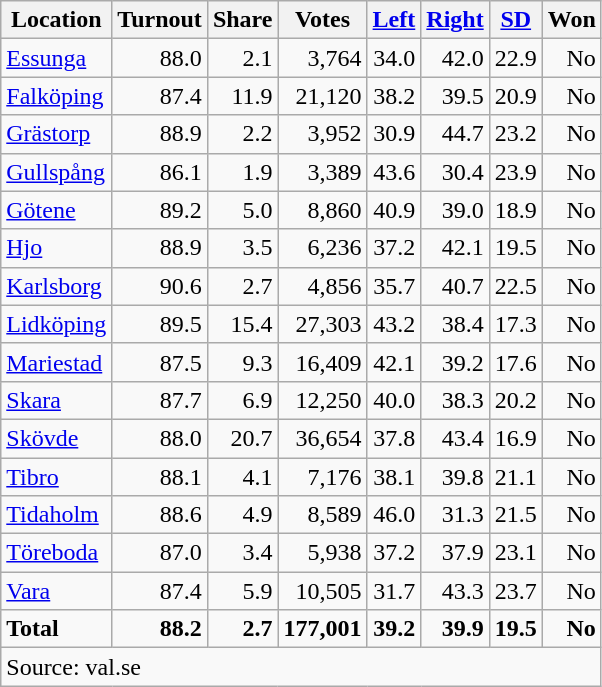<table class="wikitable sortable" style=text-align:right>
<tr>
<th>Location</th>
<th>Turnout</th>
<th>Share</th>
<th>Votes</th>
<th><a href='#'>Left</a></th>
<th><a href='#'>Right</a></th>
<th><a href='#'>SD</a></th>
<th>Won</th>
</tr>
<tr>
<td align=left><a href='#'>Essunga</a></td>
<td>88.0</td>
<td>2.1</td>
<td>3,764</td>
<td>34.0</td>
<td>42.0</td>
<td>22.9</td>
<td>No</td>
</tr>
<tr>
<td align=left><a href='#'>Falköping</a></td>
<td>87.4</td>
<td>11.9</td>
<td>21,120</td>
<td>38.2</td>
<td>39.5</td>
<td>20.9</td>
<td>No</td>
</tr>
<tr>
<td align=left><a href='#'>Grästorp</a></td>
<td>88.9</td>
<td>2.2</td>
<td>3,952</td>
<td>30.9</td>
<td>44.7</td>
<td>23.2</td>
<td>No</td>
</tr>
<tr>
<td align=left><a href='#'>Gullspång</a></td>
<td>86.1</td>
<td>1.9</td>
<td>3,389</td>
<td>43.6</td>
<td>30.4</td>
<td>23.9</td>
<td>No</td>
</tr>
<tr>
<td align=left><a href='#'>Götene</a></td>
<td>89.2</td>
<td>5.0</td>
<td>8,860</td>
<td>40.9</td>
<td>39.0</td>
<td>18.9</td>
<td>No</td>
</tr>
<tr>
<td align=left><a href='#'>Hjo</a></td>
<td>88.9</td>
<td>3.5</td>
<td>6,236</td>
<td>37.2</td>
<td>42.1</td>
<td>19.5</td>
<td>No</td>
</tr>
<tr>
<td align=left><a href='#'>Karlsborg</a></td>
<td>90.6</td>
<td>2.7</td>
<td>4,856</td>
<td>35.7</td>
<td>40.7</td>
<td>22.5</td>
<td>No</td>
</tr>
<tr>
<td align=left><a href='#'>Lidköping</a></td>
<td>89.5</td>
<td>15.4</td>
<td>27,303</td>
<td>43.2</td>
<td>38.4</td>
<td>17.3</td>
<td>No</td>
</tr>
<tr>
<td align=left><a href='#'>Mariestad</a></td>
<td>87.5</td>
<td>9.3</td>
<td>16,409</td>
<td>42.1</td>
<td>39.2</td>
<td>17.6</td>
<td>No</td>
</tr>
<tr>
<td align=left><a href='#'>Skara</a></td>
<td>87.7</td>
<td>6.9</td>
<td>12,250</td>
<td>40.0</td>
<td>38.3</td>
<td>20.2</td>
<td>No</td>
</tr>
<tr>
<td align=left><a href='#'>Skövde</a></td>
<td>88.0</td>
<td>20.7</td>
<td>36,654</td>
<td>37.8</td>
<td>43.4</td>
<td>16.9</td>
<td>No</td>
</tr>
<tr>
<td align=left><a href='#'>Tibro</a></td>
<td>88.1</td>
<td>4.1</td>
<td>7,176</td>
<td>38.1</td>
<td>39.8</td>
<td>21.1</td>
<td>No</td>
</tr>
<tr>
<td align=left><a href='#'>Tidaholm</a></td>
<td>88.6</td>
<td>4.9</td>
<td>8,589</td>
<td>46.0</td>
<td>31.3</td>
<td>21.5</td>
<td>No</td>
</tr>
<tr>
<td align=left><a href='#'>Töreboda</a></td>
<td>87.0</td>
<td>3.4</td>
<td>5,938</td>
<td>37.2</td>
<td>37.9</td>
<td>23.1</td>
<td>No</td>
</tr>
<tr>
<td align=left><a href='#'>Vara</a></td>
<td>87.4</td>
<td>5.9</td>
<td>10,505</td>
<td>31.7</td>
<td>43.3</td>
<td>23.7</td>
<td>No</td>
</tr>
<tr>
<td align=left><strong>Total</strong></td>
<td><strong>88.2</strong></td>
<td><strong>2.7</strong></td>
<td><strong>177,001</strong></td>
<td><strong>39.2</strong></td>
<td><strong>39.9</strong></td>
<td><strong>19.5</strong></td>
<td><strong>No</strong></td>
</tr>
<tr>
<td align=left colspan=8>Source: val.se</td>
</tr>
</table>
